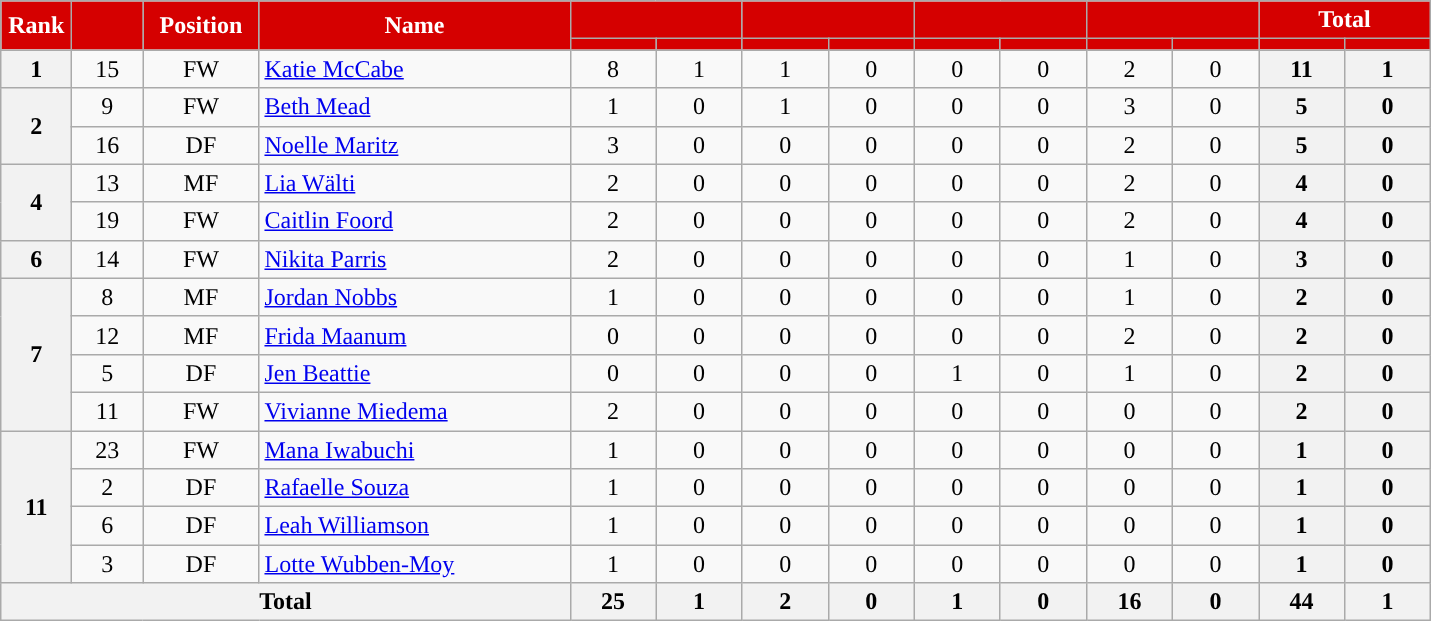<table class="wikitable sortable" style="text-align:center; font-size:100%; ">
<tr>
<th style="background:#d50000; color:white; text-align:center; width:40px;" rowspan="2">Rank</th>
<th style="background:#d50000; color:white; text-align:center; width:40px;" rowspan="2"></th>
<th style="background:#d50000; color:white; text-align:center; width:70px;" rowspan="2">Position</th>
<th style="background:#d50000; color:white; text-align:center; width:200px;" rowspan="2">Name</th>
<th style="background:#d50000; color:white; text-align:center;" colspan="2"><a href='#'></a></th>
<th style="background:#d50000; color:white; text-align:center;" colspan="2"><a href='#'></a></th>
<th style="background:#d50000; color:white; text-align:center;" colspan="2"><a href='#'></a></th>
<th style="background:#d50000; color:white; text-align:center;" colspan="2"><a href='#'></a></th>
<th style="background:#d50000; color:white; text-align:center;" colspan="2">Total</th>
</tr>
<tr>
<th style="background:#d50000; color:white; text-align:center; width:50px;"></th>
<th style="background:#d50000; color:white; text-align:center; width:50px;"></th>
<th style="background:#d50000; color:white; text-align:center; width:50px;"></th>
<th style="background:#d50000; color:white; text-align:center; width:50px;"></th>
<th style="background:#d50000; color:white; text-align:center; width:50px;"></th>
<th style="background:#d50000; color:white; text-align:center; width:50px;"></th>
<th style="background:#d50000; color:white; text-align:center; width:50px;"></th>
<th style="background:#d50000; color:white; text-align:center; width:50px;"></th>
<th style="background:#d50000; color:white; text-align:center; width:50px;"></th>
<th style="background:#d50000; color:white; text-align:center; width:50px;"></th>
</tr>
<tr>
<th>1</th>
<td>15</td>
<td>FW</td>
<td align="left"> <a href='#'>Katie McCabe</a></td>
<td>8</td>
<td>1</td>
<td>1</td>
<td>0</td>
<td>0</td>
<td>0</td>
<td>2</td>
<td>0</td>
<th>11</th>
<th>1</th>
</tr>
<tr>
<th rowspan="2">2</th>
<td>9</td>
<td>FW</td>
<td align="left"> <a href='#'>Beth Mead</a></td>
<td>1</td>
<td>0</td>
<td>1</td>
<td>0</td>
<td>0</td>
<td>0</td>
<td>3</td>
<td>0</td>
<th>5</th>
<th>0</th>
</tr>
<tr>
<td>16</td>
<td>DF</td>
<td align="left"> <a href='#'>Noelle Maritz</a></td>
<td>3</td>
<td>0</td>
<td>0</td>
<td>0</td>
<td>0</td>
<td>0</td>
<td>2</td>
<td>0</td>
<th>5</th>
<th>0</th>
</tr>
<tr>
<th rowspan="2">4</th>
<td>13</td>
<td>MF</td>
<td align="left"> <a href='#'>Lia Wälti</a></td>
<td>2</td>
<td>0</td>
<td>0</td>
<td>0</td>
<td>0</td>
<td>0</td>
<td>2</td>
<td>0</td>
<th>4</th>
<th>0</th>
</tr>
<tr>
<td>19</td>
<td>FW</td>
<td align="left"> <a href='#'>Caitlin Foord</a></td>
<td>2</td>
<td>0</td>
<td>0</td>
<td>0</td>
<td>0</td>
<td>0</td>
<td>2</td>
<td>0</td>
<th>4</th>
<th>0</th>
</tr>
<tr>
<th>6</th>
<td>14</td>
<td>FW</td>
<td align="left"> <a href='#'>Nikita Parris</a></td>
<td>2</td>
<td>0</td>
<td>0</td>
<td>0</td>
<td>0</td>
<td>0</td>
<td>1</td>
<td>0</td>
<th>3</th>
<th>0</th>
</tr>
<tr>
<th rowspan="4">7</th>
<td>8</td>
<td>MF</td>
<td align="left"> <a href='#'>Jordan Nobbs</a></td>
<td>1</td>
<td>0</td>
<td>0</td>
<td>0</td>
<td>0</td>
<td>0</td>
<td>1</td>
<td>0</td>
<th>2</th>
<th>0</th>
</tr>
<tr>
<td>12</td>
<td>MF</td>
<td align="left"> <a href='#'>Frida Maanum</a></td>
<td>0</td>
<td>0</td>
<td>0</td>
<td>0</td>
<td>0</td>
<td>0</td>
<td>2</td>
<td>0</td>
<th>2</th>
<th>0</th>
</tr>
<tr>
<td>5</td>
<td>DF</td>
<td align="left"> <a href='#'>Jen Beattie</a></td>
<td>0</td>
<td>0</td>
<td>0</td>
<td>0</td>
<td>1</td>
<td>0</td>
<td>1</td>
<td>0</td>
<th>2</th>
<th>0</th>
</tr>
<tr>
<td>11</td>
<td>FW</td>
<td align="left"> <a href='#'>Vivianne Miedema</a></td>
<td>2</td>
<td>0</td>
<td>0</td>
<td>0</td>
<td>0</td>
<td>0</td>
<td>0</td>
<td>0</td>
<th>2</th>
<th>0</th>
</tr>
<tr>
<th rowspan="4">11</th>
<td>23</td>
<td>FW</td>
<td align="left"> <a href='#'>Mana Iwabuchi</a></td>
<td>1</td>
<td>0</td>
<td>0</td>
<td>0</td>
<td>0</td>
<td>0</td>
<td>0</td>
<td>0</td>
<th>1</th>
<th>0</th>
</tr>
<tr>
<td>2</td>
<td>DF</td>
<td align="left"> <a href='#'>Rafaelle Souza</a></td>
<td>1</td>
<td>0</td>
<td>0</td>
<td>0</td>
<td>0</td>
<td>0</td>
<td>0</td>
<td>0</td>
<th>1</th>
<th>0</th>
</tr>
<tr>
<td>6</td>
<td>DF</td>
<td align="left"> <a href='#'>Leah Williamson</a></td>
<td>1</td>
<td>0</td>
<td>0</td>
<td>0</td>
<td>0</td>
<td>0</td>
<td>0</td>
<td>0</td>
<th>1</th>
<th>0</th>
</tr>
<tr>
<td>3</td>
<td>DF</td>
<td align="left"> <a href='#'>Lotte Wubben-Moy</a></td>
<td>1</td>
<td>0</td>
<td>0</td>
<td>0</td>
<td>0</td>
<td>0</td>
<td>0</td>
<td>0</td>
<th>1</th>
<th>0</th>
</tr>
<tr>
<th colspan="4">Total</th>
<th>25</th>
<th>1</th>
<th>2</th>
<th>0</th>
<th>1</th>
<th>0</th>
<th>16</th>
<th>0</th>
<th>44</th>
<th>1</th>
</tr>
</table>
